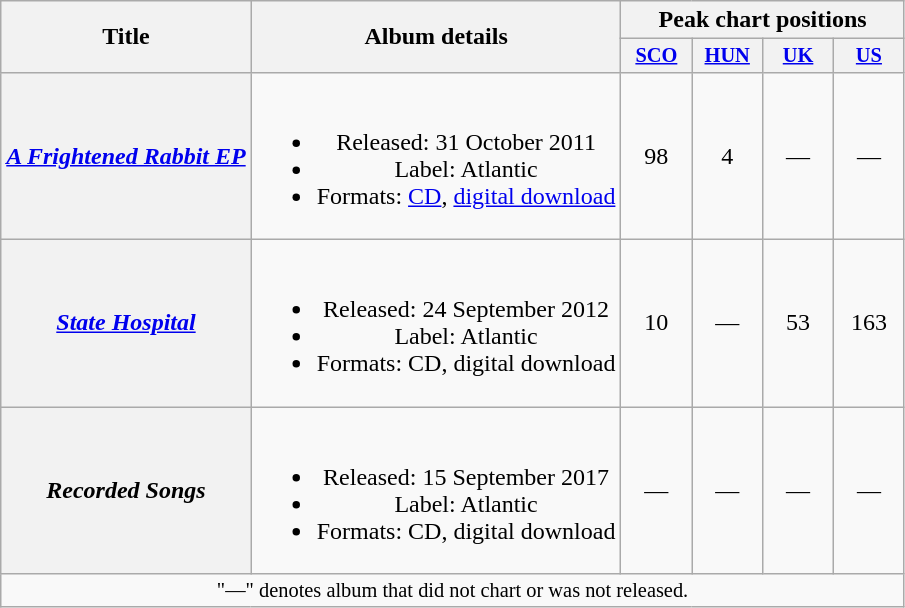<table class="wikitable plainrowheaders" style="text-align:center;">
<tr>
<th scope="col" rowspan="2">Title</th>
<th scope="col" rowspan="2">Album details</th>
<th scope="col" colspan="4">Peak chart positions</th>
</tr>
<tr>
<th scope="col" style="width:3em;font-size:85%;"><a href='#'>SCO</a><br></th>
<th scope="col" style="width:3em;font-size:85%;"><a href='#'>HUN</a><br></th>
<th scope="col" style="width:3em;font-size:85%;"><a href='#'>UK</a><br></th>
<th scope="col" style="width:3em;font-size:85%;"><a href='#'>US</a><br></th>
</tr>
<tr>
<th scope="row"><em><a href='#'>A Frightened Rabbit EP</a></em></th>
<td><br><ul><li>Released: 31 October 2011</li><li>Label: Atlantic</li><li>Formats: <a href='#'>CD</a>, <a href='#'>digital download</a></li></ul></td>
<td>98</td>
<td>4</td>
<td>—</td>
<td>—</td>
</tr>
<tr>
<th scope="row"><em><a href='#'>State Hospital</a></em></th>
<td><br><ul><li>Released: 24 September 2012</li><li>Label: Atlantic</li><li>Formats: CD, digital download</li></ul></td>
<td>10</td>
<td>—</td>
<td>53</td>
<td>163</td>
</tr>
<tr>
<th scope="row"><em>Recorded Songs</em></th>
<td><br><ul><li>Released: 15 September 2017</li><li>Label: Atlantic</li><li>Formats: CD, digital download</li></ul></td>
<td>—</td>
<td>—</td>
<td>—</td>
<td>—</td>
</tr>
<tr>
<td colspan="14" style="font-size:85%">"—" denotes album that did not chart or was not released.</td>
</tr>
</table>
